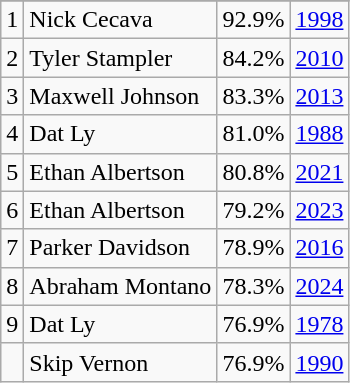<table class="wikitable">
<tr>
</tr>
<tr>
<td>1</td>
<td>Nick Cecava</td>
<td><abbr>92.9%</abbr></td>
<td><a href='#'>1998</a></td>
</tr>
<tr>
<td>2</td>
<td>Tyler Stampler</td>
<td><abbr>84.2%</abbr></td>
<td><a href='#'>2010</a></td>
</tr>
<tr>
<td>3</td>
<td>Maxwell Johnson</td>
<td><abbr>83.3%</abbr></td>
<td><a href='#'>2013</a></td>
</tr>
<tr>
<td>4</td>
<td>Dat Ly</td>
<td><abbr>81.0%</abbr></td>
<td><a href='#'>1988</a></td>
</tr>
<tr>
<td>5</td>
<td>Ethan Albertson</td>
<td><abbr>80.8%</abbr></td>
<td><a href='#'>2021</a></td>
</tr>
<tr>
<td>6</td>
<td>Ethan Albertson</td>
<td><abbr>79.2%</abbr></td>
<td><a href='#'>2023</a></td>
</tr>
<tr>
<td>7</td>
<td>Parker Davidson</td>
<td><abbr>78.9%</abbr></td>
<td><a href='#'>2016</a></td>
</tr>
<tr>
<td>8</td>
<td>Abraham Montano</td>
<td><abbr>78.3%</abbr></td>
<td><a href='#'>2024</a></td>
</tr>
<tr>
<td>9</td>
<td>Dat Ly</td>
<td><abbr>76.9%</abbr></td>
<td><a href='#'>1978</a></td>
</tr>
<tr>
<td></td>
<td>Skip Vernon</td>
<td><abbr>76.9%</abbr></td>
<td><a href='#'>1990</a></td>
</tr>
</table>
